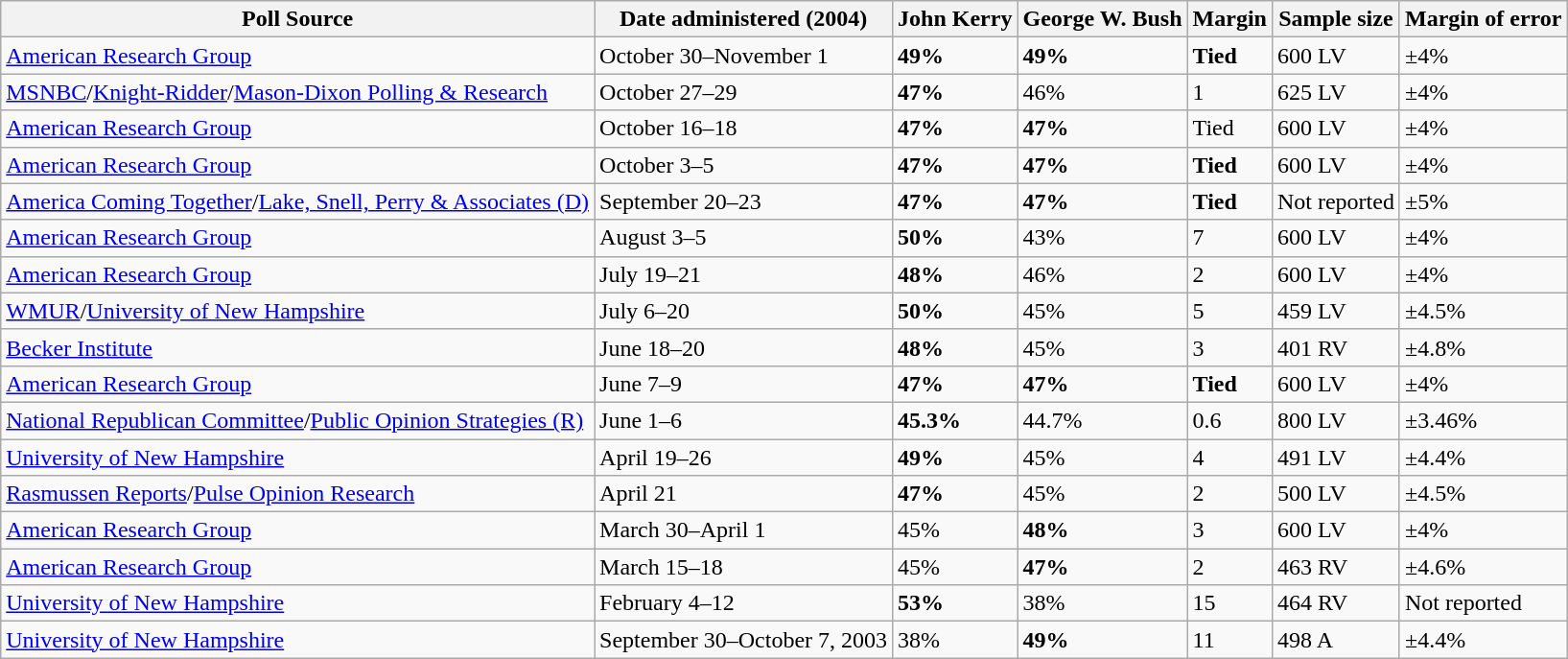<table class="wikitable">
<tr>
<th>Poll Source</th>
<th>Date administered (2004)</th>
<th>John Kerry</th>
<th>George W. Bush</th>
<th>Margin</th>
<th>Sample size</th>
<th>Margin of error</th>
</tr>
<tr>
<td><a href='#'>American Research Group</a></td>
<td>October 30–November 1</td>
<td><strong>49%</strong></td>
<td><strong>49%</strong></td>
<td><strong>Tied</strong></td>
<td>600 LV</td>
<td>±4%</td>
</tr>
<tr>
<td><a href='#'>MSNBC</a>/<a href='#'>Knight-Ridder</a>/<a href='#'>Mason-Dixon Polling & Research</a></td>
<td>October 27–29</td>
<td><strong>47%</strong></td>
<td>46%</td>
<td>1</td>
<td>625 LV</td>
<td>±4%</td>
</tr>
<tr>
<td><a href='#'>American Research Group</a></td>
<td>October 16–18</td>
<td><strong>47%</strong></td>
<td><strong>47%</strong></td>
<td>Tied</td>
<td>600 LV</td>
<td>±4%</td>
</tr>
<tr>
<td><a href='#'>American Research Group</a></td>
<td>October 3–5</td>
<td><strong>47%</strong></td>
<td><strong>47%</strong></td>
<td><strong>Tied</strong></td>
<td>600 LV</td>
<td>±4%</td>
</tr>
<tr>
<td><a href='#'>America Coming Together</a>/<a href='#'>Lake, Snell, Perry & Associates (D)</a></td>
<td>September 20–23</td>
<td><strong>47%</strong></td>
<td><strong>47%</strong></td>
<td><strong>Tied</strong></td>
<td>Not reported</td>
<td>±5%</td>
</tr>
<tr>
<td><a href='#'>American Research Group</a></td>
<td>August 3–5</td>
<td><strong>50%</strong></td>
<td>43%</td>
<td>7</td>
<td>600 LV</td>
<td>±4%</td>
</tr>
<tr>
<td><a href='#'>American Research Group</a></td>
<td>July 19–21</td>
<td><strong>48%</strong></td>
<td>46%</td>
<td>2</td>
<td>600 LV</td>
<td>±4%</td>
</tr>
<tr>
<td><a href='#'>WMUR</a>/<a href='#'>University of New Hampshire</a></td>
<td>July 6–20</td>
<td><strong>50%</strong></td>
<td>45%</td>
<td>5</td>
<td>459 LV</td>
<td>±4.5%</td>
</tr>
<tr>
<td><a href='#'>Becker Institute</a></td>
<td>June 18–20</td>
<td><strong>48%</strong></td>
<td>45%</td>
<td>3</td>
<td>401 RV</td>
<td>±4.8%</td>
</tr>
<tr>
<td><a href='#'>American Research Group</a></td>
<td>June 7–9</td>
<td><strong>47%</strong></td>
<td><strong>47%</strong></td>
<td><strong>Tied</strong></td>
<td>600 LV</td>
<td>±4%</td>
</tr>
<tr>
<td><a href='#'>National Republican Committee</a>/<a href='#'>Public Opinion Strategies (R)</a></td>
<td>June 1–6</td>
<td><strong>45.3%</strong></td>
<td>44.7%</td>
<td>0.6</td>
<td>800 LV</td>
<td>±3.46%</td>
</tr>
<tr>
<td><a href='#'>University of New Hampshire</a></td>
<td>April 19–26</td>
<td><strong>49%</strong></td>
<td>45%</td>
<td>4</td>
<td>491 LV</td>
<td>±4.4%</td>
</tr>
<tr>
<td><a href='#'>Rasmussen Reports</a>/<a href='#'>Pulse Opinion Research</a></td>
<td>April 21</td>
<td><strong>47%</strong></td>
<td>45%</td>
<td>2</td>
<td>500 LV</td>
<td>±4.5%</td>
</tr>
<tr>
<td><a href='#'>American Research Group</a></td>
<td>March 30–April 1</td>
<td>45%</td>
<td><strong>48%</strong></td>
<td>3</td>
<td>600 LV</td>
<td>±4%</td>
</tr>
<tr>
<td><a href='#'>American Research Group</a></td>
<td>March 15–18</td>
<td>45%</td>
<td><strong>47%</strong></td>
<td>2</td>
<td>463 RV</td>
<td>±4.6%</td>
</tr>
<tr>
<td><a href='#'>University of New Hampshire</a></td>
<td>February 4–12</td>
<td><strong>53%</strong></td>
<td>38%</td>
<td>15</td>
<td>464 RV</td>
<td>Not reported</td>
</tr>
<tr>
<td><a href='#'>University of New Hampshire</a></td>
<td>September 30–October 7, 2003</td>
<td>38%</td>
<td><strong>49%</strong></td>
<td>11</td>
<td>498 A</td>
<td>±4.4%</td>
</tr>
</table>
